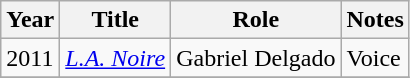<table class="wikitable sortable">
<tr>
<th>Year</th>
<th>Title</th>
<th>Role</th>
<th>Notes</th>
</tr>
<tr>
<td>2011</td>
<td><em><a href='#'>L.A. Noire</a></em></td>
<td>Gabriel Delgado</td>
<td>Voice</td>
</tr>
<tr>
</tr>
</table>
